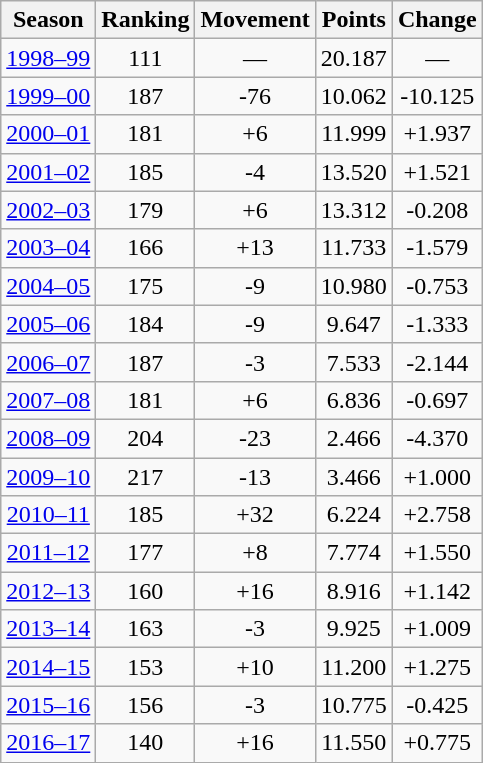<table class="wikitable plainrowheaders sortable" style="text-align: center;">
<tr>
<th>Season</th>
<th>Ranking</th>
<th>Movement</th>
<th>Points</th>
<th>Change</th>
</tr>
<tr>
<td><a href='#'>1998–99</a></td>
<td>111</td>
<td>—</td>
<td>20.187</td>
<td>—</td>
</tr>
<tr>
<td><a href='#'>1999–00</a></td>
<td>187</td>
<td> -76</td>
<td>10.062</td>
<td> -10.125</td>
</tr>
<tr>
<td><a href='#'>2000–01</a></td>
<td>181</td>
<td> +6</td>
<td>11.999</td>
<td> +1.937</td>
</tr>
<tr>
<td><a href='#'>2001–02</a></td>
<td>185</td>
<td> -4</td>
<td>13.520</td>
<td> +1.521</td>
</tr>
<tr>
<td><a href='#'>2002–03</a></td>
<td>179</td>
<td> +6</td>
<td>13.312</td>
<td> -0.208</td>
</tr>
<tr>
<td><a href='#'>2003–04</a></td>
<td>166</td>
<td> +13</td>
<td>11.733</td>
<td> -1.579</td>
</tr>
<tr>
<td><a href='#'>2004–05</a></td>
<td>175</td>
<td> -9</td>
<td>10.980</td>
<td> -0.753</td>
</tr>
<tr>
<td><a href='#'>2005–06</a></td>
<td>184</td>
<td> -9</td>
<td>9.647</td>
<td> -1.333</td>
</tr>
<tr>
<td><a href='#'>2006–07</a></td>
<td>187</td>
<td> -3</td>
<td>7.533</td>
<td> -2.144</td>
</tr>
<tr>
<td><a href='#'>2007–08</a></td>
<td>181</td>
<td> +6</td>
<td>6.836</td>
<td> -0.697</td>
</tr>
<tr>
<td><a href='#'>2008–09</a></td>
<td>204</td>
<td> -23</td>
<td>2.466</td>
<td> -4.370</td>
</tr>
<tr>
<td><a href='#'>2009–10</a></td>
<td>217</td>
<td> -13</td>
<td>3.466</td>
<td> +1.000</td>
</tr>
<tr>
<td><a href='#'>2010–11</a></td>
<td>185</td>
<td> +32</td>
<td>6.224</td>
<td> +2.758</td>
</tr>
<tr>
<td><a href='#'>2011–12</a></td>
<td>177</td>
<td> +8</td>
<td>7.774</td>
<td> +1.550</td>
</tr>
<tr>
<td><a href='#'>2012–13</a></td>
<td>160</td>
<td> +16</td>
<td>8.916</td>
<td> +1.142</td>
</tr>
<tr>
<td><a href='#'>2013–14</a></td>
<td>163</td>
<td> -3</td>
<td>9.925</td>
<td> +1.009</td>
</tr>
<tr>
<td><a href='#'>2014–15</a></td>
<td>153</td>
<td> +10</td>
<td>11.200</td>
<td> +1.275</td>
</tr>
<tr>
<td><a href='#'>2015–16</a></td>
<td>156</td>
<td> -3</td>
<td>10.775</td>
<td> -0.425</td>
</tr>
<tr>
<td><a href='#'>2016–17</a></td>
<td>140</td>
<td> +16</td>
<td>11.550</td>
<td> +0.775</td>
</tr>
</table>
